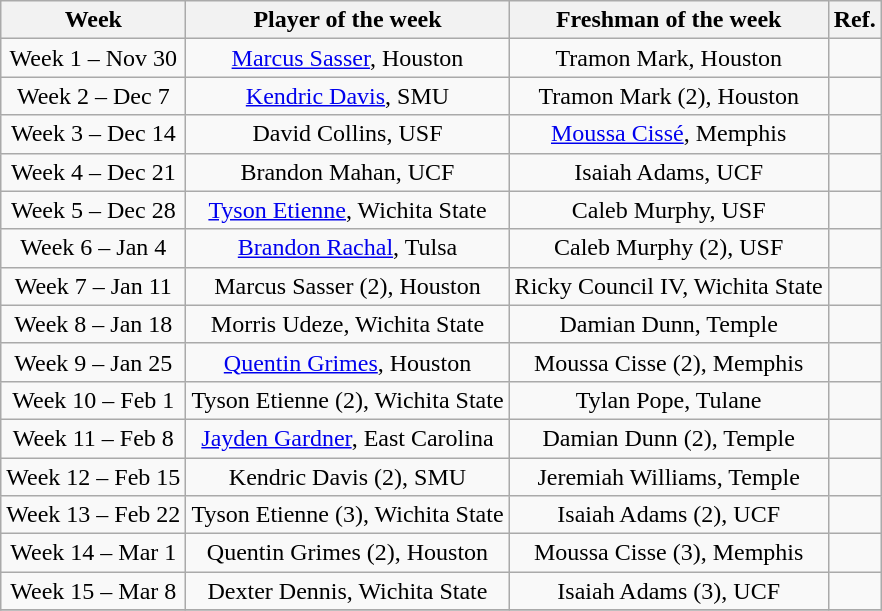<table class="wikitable" border="1" style="text-align:center">
<tr>
<th>Week</th>
<th>Player of the week</th>
<th>Freshman of the week</th>
<th>Ref.</th>
</tr>
<tr>
<td>Week 1 – Nov 30</td>
<td><a href='#'>Marcus Sasser</a>, Houston</td>
<td>Tramon Mark, Houston</td>
<td></td>
</tr>
<tr>
<td>Week 2 – Dec 7</td>
<td><a href='#'>Kendric Davis</a>, SMU</td>
<td>Tramon Mark (2), Houston</td>
<td></td>
</tr>
<tr>
<td>Week 3 – Dec 14</td>
<td>David Collins, USF</td>
<td><a href='#'>Moussa Cissé</a>, Memphis</td>
<td></td>
</tr>
<tr>
<td>Week 4 – Dec 21</td>
<td>Brandon Mahan, UCF</td>
<td>Isaiah Adams, UCF</td>
<td></td>
</tr>
<tr>
<td>Week 5 – Dec 28</td>
<td><a href='#'>Tyson Etienne</a>, Wichita State</td>
<td>Caleb Murphy, USF</td>
<td></td>
</tr>
<tr>
<td>Week 6 – Jan 4</td>
<td><a href='#'>Brandon Rachal</a>, Tulsa</td>
<td>Caleb Murphy (2), USF</td>
<td></td>
</tr>
<tr>
<td>Week 7 – Jan 11</td>
<td>Marcus Sasser (2), Houston</td>
<td>Ricky Council IV, Wichita State</td>
<td></td>
</tr>
<tr>
<td>Week 8 – Jan 18</td>
<td>Morris Udeze, Wichita State</td>
<td>Damian Dunn, Temple</td>
<td></td>
</tr>
<tr>
<td>Week 9 – Jan 25</td>
<td><a href='#'>Quentin Grimes</a>, Houston</td>
<td>Moussa Cisse (2), Memphis</td>
<td></td>
</tr>
<tr>
<td>Week 10 – Feb 1</td>
<td>Tyson Etienne (2), Wichita State</td>
<td>Tylan Pope, Tulane</td>
<td></td>
</tr>
<tr>
<td>Week 11 – Feb 8</td>
<td><a href='#'>Jayden Gardner</a>, East Carolina</td>
<td>Damian Dunn (2), Temple</td>
<td></td>
</tr>
<tr>
<td>Week 12 – Feb 15</td>
<td>Kendric Davis (2), SMU</td>
<td>Jeremiah Williams, Temple</td>
<td></td>
</tr>
<tr>
<td>Week 13 – Feb 22</td>
<td>Tyson Etienne (3), Wichita State</td>
<td>Isaiah Adams (2), UCF</td>
<td></td>
</tr>
<tr>
<td>Week 14 – Mar 1</td>
<td>Quentin Grimes (2), Houston</td>
<td>Moussa Cisse (3), Memphis</td>
<td></td>
</tr>
<tr>
<td>Week 15 – Mar 8</td>
<td>Dexter Dennis, Wichita State</td>
<td>Isaiah Adams (3), UCF</td>
<td></td>
</tr>
<tr>
</tr>
</table>
